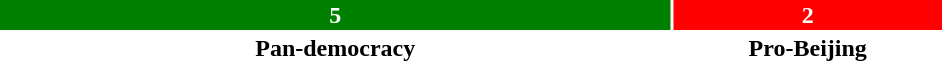<table style="width:50%; text-align:center;">
<tr style="color:white;">
<td style="background:green; width:71.4%;"><strong>5</strong></td>
<td style="background:red; width:38.6%;"><strong>2</strong></td>
</tr>
<tr>
<td><span><strong>Pan-democracy</strong></span></td>
<td><span><strong>Pro-Beijing</strong></span></td>
</tr>
</table>
